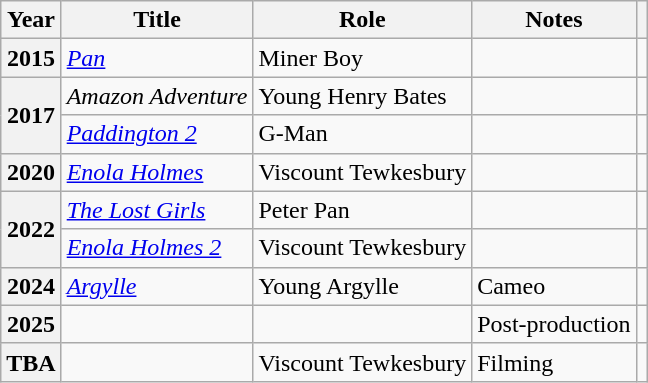<table class="wikitable plainrowheaders sortable"  style=font-size:100%>
<tr>
<th scope="col">Year</th>
<th scope="col">Title</th>
<th scope="col">Role</th>
<th scope="col" class="unsortable">Notes</th>
<th scope="col" class="unsortable"></th>
</tr>
<tr>
<th scope=row>2015</th>
<td><em><a href='#'>Pan</a></em></td>
<td>Miner Boy</td>
<td></td>
<td></td>
</tr>
<tr>
<th scope=row rowspan="2">2017</th>
<td><em>Amazon Adventure</em></td>
<td>Young Henry Bates</td>
<td></td>
<td></td>
</tr>
<tr>
<td><em><a href='#'>Paddington 2</a></em></td>
<td>G-Man</td>
<td></td>
<td></td>
</tr>
<tr>
<th scope=row>2020</th>
<td><em><a href='#'>Enola Holmes</a></em></td>
<td>Viscount Tewkesbury</td>
<td></td>
<td></td>
</tr>
<tr>
<th scope=row rowspan="2">2022</th>
<td><em><a href='#'>The Lost Girls</a></em></td>
<td>Peter Pan</td>
<td></td>
<td></td>
</tr>
<tr>
<td><em><a href='#'>Enola Holmes 2</a></em></td>
<td>Viscount Tewkesbury</td>
<td></td>
<td></td>
</tr>
<tr>
<th scope=row>2024</th>
<td><em><a href='#'>Argylle</a></em></td>
<td>Young Argylle</td>
<td>Cameo</td>
<td></td>
</tr>
<tr>
<th scope=row>2025</th>
<td></td>
<td></td>
<td>Post-production</td>
<td></td>
</tr>
<tr>
<th scope=row>TBA</th>
<td></td>
<td>Viscount Tewkesbury</td>
<td>Filming</td>
<td></td>
</tr>
</table>
